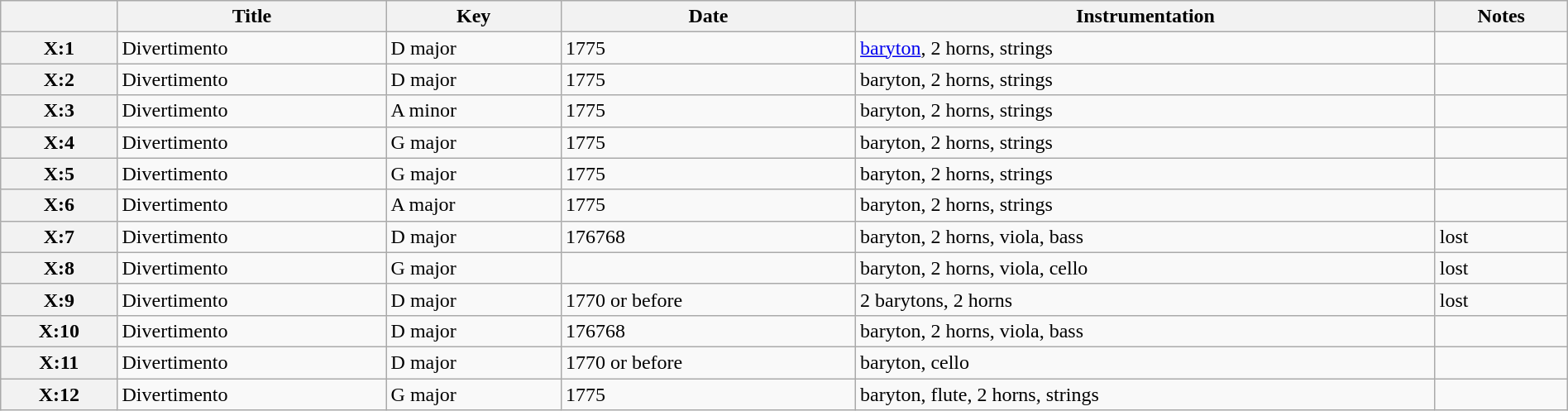<table class="wikitable sortable" style="text-align: left" width=100%>
<tr>
<th scope="col"><a href='#'></a></th>
<th scope="col">Title</th>
<th scope="col">Key</th>
<th scope="col">Date</th>
<th scope="col">Instrumentation</th>
<th scope="col">Notes</th>
</tr>
<tr>
<th scope="row">X:1</th>
<td>Divertimento</td>
<td>D major</td>
<td>1775</td>
<td><a href='#'>baryton</a>, 2 horns, strings</td>
<td></td>
</tr>
<tr>
<th scope="row">X:2</th>
<td>Divertimento</td>
<td>D major</td>
<td> 1775</td>
<td>baryton, 2 horns, strings</td>
<td></td>
</tr>
<tr>
<th scope="row">X:3</th>
<td>Divertimento</td>
<td>A minor</td>
<td>1775</td>
<td>baryton, 2 horns, strings</td>
<td></td>
</tr>
<tr>
<th scope="row">X:4</th>
<td>Divertimento</td>
<td>G major</td>
<td> 1775</td>
<td>baryton, 2 horns, strings</td>
<td></td>
</tr>
<tr>
<th scope="row">X:5</th>
<td>Divertimento</td>
<td>G major</td>
<td>1775</td>
<td>baryton, 2 horns, strings</td>
<td></td>
</tr>
<tr>
<th scope="row">X:6</th>
<td>Divertimento</td>
<td>A major</td>
<td>1775</td>
<td>baryton, 2 horns, strings</td>
<td></td>
</tr>
<tr>
<th scope="row">X:7</th>
<td>Divertimento</td>
<td>D major</td>
<td>176768</td>
<td>baryton, 2 horns, viola, bass</td>
<td>lost</td>
</tr>
<tr>
<th scope="row">X:8</th>
<td>Divertimento</td>
<td>G major</td>
<td></td>
<td>baryton, 2 horns, viola, cello</td>
<td>lost</td>
</tr>
<tr>
<th scope="row">X:9</th>
<td>Divertimento</td>
<td>D major</td>
<td>1770 or before</td>
<td>2 barytons, 2 horns</td>
<td>lost</td>
</tr>
<tr>
<th scope="row">X:10</th>
<td>Divertimento</td>
<td>D major</td>
<td>176768</td>
<td>baryton, 2 horns, viola, bass</td>
<td></td>
</tr>
<tr>
<th scope="row">X:11</th>
<td>Divertimento</td>
<td>D major</td>
<td>1770 or before</td>
<td>baryton, cello</td>
<td></td>
</tr>
<tr>
<th scope="row">X:12</th>
<td>Divertimento</td>
<td>G major</td>
<td>1775</td>
<td>baryton, flute, 2 horns, strings</td>
<td></td>
</tr>
</table>
